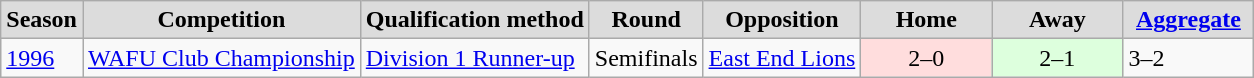<table class="sortable plainrowheaders wikitable">
<tr>
<th style="background:#DCDCDC">Season</th>
<th style="background:#DCDCDC">Competition</th>
<th style="background:#DCDCDC">Qualification method</th>
<th style="background:#DCDCDC">Round</th>
<th style="background:#DCDCDC">Opposition</th>
<th width="80" style="background:#DCDCDC">Home</th>
<th width="80" style="background:#DCDCDC">Away</th>
<th width="80" style="background:#DCDCDC"><a href='#'>Aggregate</a></th>
</tr>
<tr>
<td><a href='#'>1996</a></td>
<td><a href='#'>WAFU Club Championship</a></td>
<td><a href='#'>Division 1 Runner-up</a></td>
<td align=left>Semifinals</td>
<td align=left> <a href='#'>East End Lions</a></td>
<td style="background:#fdd; text-align:center">2–0</td>
<td style="background:#dfd; text-align:center">2–1</td>
<td>3–2</td>
</tr>
</table>
